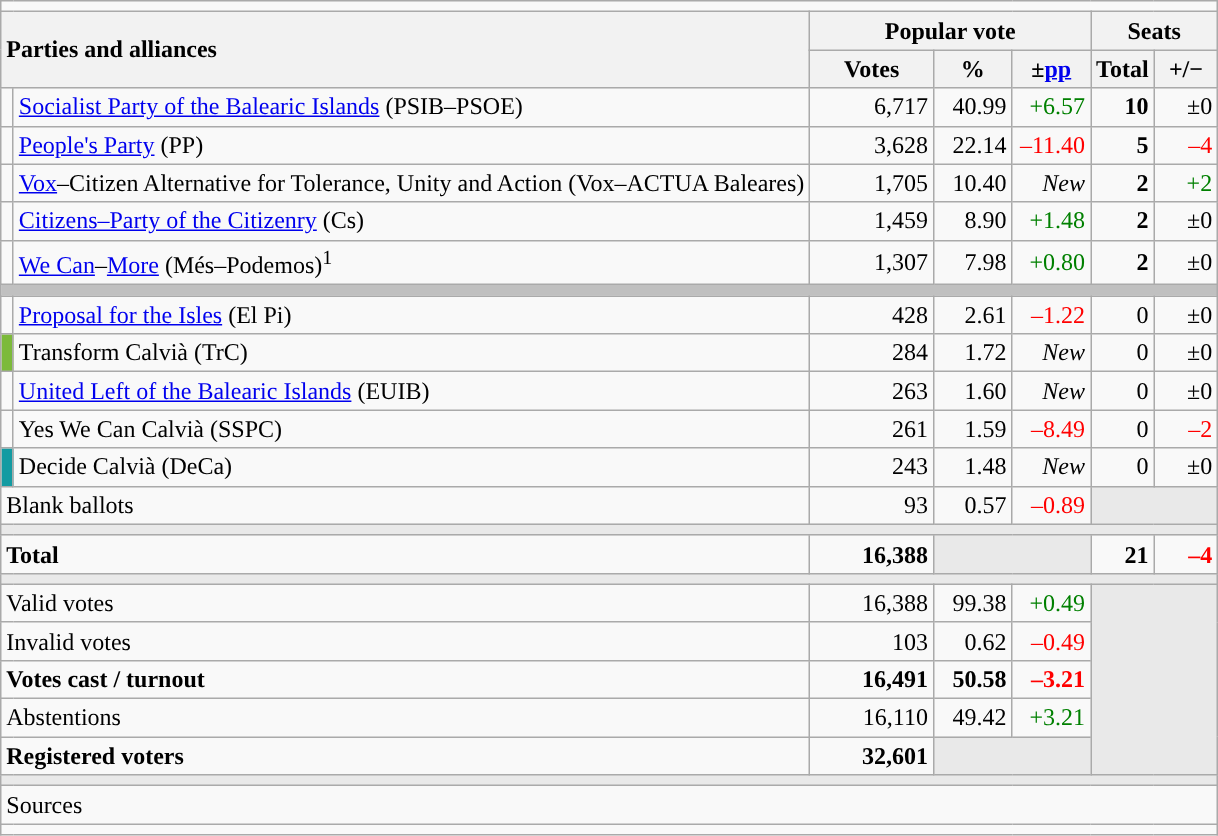<table class="wikitable" style="text-align:right;">
<tr>
<td colspan="7"></td>
</tr>
<tr>
<th style="text-align:left;" rowspan="2" colspan="2" width="525">Parties and alliances</th>
<th colspan="3">Popular vote</th>
<th colspan="2">Seats</th>
</tr>
<tr>
<th width="75">Votes</th>
<th width="45">%</th>
<th width="45">±<a href='#'>pp</a></th>
<th width="35">Total</th>
<th width="35">+/−</th>
</tr>
<tr>
<td width="1" style="color:inherit;background:"></td>
<td align="left"><a href='#'>Socialist Party of the Balearic Islands</a> (PSIB–PSOE)</td>
<td>6,717</td>
<td>40.99</td>
<td style="color:green;">+6.57</td>
<td><strong>10</strong></td>
<td>±0</td>
</tr>
<tr>
<td style="color:inherit;background:"></td>
<td align="left"><a href='#'>People's Party</a> (PP)</td>
<td>3,628</td>
<td>22.14</td>
<td style="color:red;">–11.40</td>
<td><strong>5</strong></td>
<td style="color:red;">–4</td>
</tr>
<tr>
<td style="color:inherit;background:"></td>
<td align="left"><a href='#'>Vox</a>–Citizen Alternative for Tolerance, Unity and Action (Vox–ACTUA Baleares)</td>
<td>1,705</td>
<td>10.40</td>
<td><em>New</em></td>
<td><strong>2</strong></td>
<td style="color:green;">+2</td>
</tr>
<tr>
<td style="color:inherit;background:"></td>
<td align="left"><a href='#'>Citizens–Party of the Citizenry</a> (Cs)</td>
<td>1,459</td>
<td>8.90</td>
<td style="color:green;">+1.48</td>
<td><strong>2</strong></td>
<td>±0</td>
</tr>
<tr>
<td style="color:inherit;background:"></td>
<td align="left"><a href='#'>We Can</a>–<a href='#'>More</a> (Més–Podemos)<sup>1</sup></td>
<td>1,307</td>
<td>7.98</td>
<td style="color:green;">+0.80</td>
<td><strong>2</strong></td>
<td>±0</td>
</tr>
<tr>
<td colspan="7" bgcolor="#C0C0C0"></td>
</tr>
<tr>
<td style="color:inherit;background:"></td>
<td align="left"><a href='#'>Proposal for the Isles</a> (El Pi)</td>
<td>428</td>
<td>2.61</td>
<td style="color:red;">–1.22</td>
<td>0</td>
<td>±0</td>
</tr>
<tr>
<td bgcolor="#7CBA3A"></td>
<td align="left">Transform Calvià (TrC)</td>
<td>284</td>
<td>1.72</td>
<td><em>New</em></td>
<td>0</td>
<td>±0</td>
</tr>
<tr>
<td style="color:inherit;background:"></td>
<td align="left"><a href='#'>United Left of the Balearic Islands</a> (EUIB)</td>
<td>263</td>
<td>1.60</td>
<td><em>New</em></td>
<td>0</td>
<td>±0</td>
</tr>
<tr>
<td style="color:inherit;background:"></td>
<td align="left">Yes We Can Calvià (SSPC)</td>
<td>261</td>
<td>1.59</td>
<td style="color:red;">–8.49</td>
<td>0</td>
<td style="color:red;">–2</td>
</tr>
<tr>
<td bgcolor="#139BA2"></td>
<td align="left">Decide Calvià (DeCa)</td>
<td>243</td>
<td>1.48</td>
<td><em>New</em></td>
<td>0</td>
<td>±0</td>
</tr>
<tr>
<td align="left" colspan="2">Blank ballots</td>
<td>93</td>
<td>0.57</td>
<td style="color:red;">–0.89</td>
<td bgcolor="#E9E9E9" colspan="2"></td>
</tr>
<tr>
<td colspan="7" bgcolor="#E9E9E9"></td>
</tr>
<tr style="font-weight:bold;">
<td align="left" colspan="2">Total</td>
<td>16,388</td>
<td bgcolor="#E9E9E9" colspan="2"></td>
<td>21</td>
<td style="color:red;">–4</td>
</tr>
<tr>
<td colspan="7" bgcolor="#E9E9E9"></td>
</tr>
<tr>
<td align="left" colspan="2">Valid votes</td>
<td>16,388</td>
<td>99.38</td>
<td style="color:green;">+0.49</td>
<td bgcolor="#E9E9E9" colspan="2" rowspan="5"></td>
</tr>
<tr>
<td align="left" colspan="2">Invalid votes</td>
<td>103</td>
<td>0.62</td>
<td style="color:red;">–0.49</td>
</tr>
<tr style="font-weight:bold;">
<td align="left" colspan="2">Votes cast / turnout</td>
<td>16,491</td>
<td>50.58</td>
<td style="color:red;">–3.21</td>
</tr>
<tr>
<td align="left" colspan="2">Abstentions</td>
<td>16,110</td>
<td>49.42</td>
<td style="color:green;">+3.21</td>
</tr>
<tr style="font-weight:bold;">
<td align="left" colspan="2">Registered voters</td>
<td>32,601</td>
<td bgcolor="#E9E9E9" colspan="2"></td>
</tr>
<tr>
<td colspan="7" bgcolor="#E9E9E9"></td>
</tr>
<tr>
<td align="left" colspan="7">Sources</td>
</tr>
<tr>
<td colspan="7" style="text-align:left; max-width:790px;"></td>
</tr>
</table>
